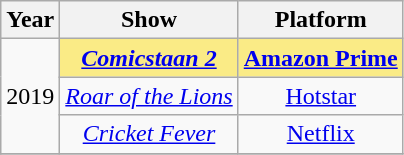<table class="wikitable sortable" style="text-align:center;">
<tr>
<th>Year</th>
<th>Show</th>
<th>Platform</th>
</tr>
<tr>
<td rowspan=3>2019</td>
<td style="background:#FAEB86;"><strong><em><a href='#'>Comicstaan 2</a></em></strong></td>
<td style="background:#FAEB86;"><strong><a href='#'>Amazon Prime</a></strong></td>
</tr>
<tr>
<td><em><a href='#'>Roar of the Lions</a></em></td>
<td><a href='#'>Hotstar</a></td>
</tr>
<tr>
<td><em><a href='#'>Cricket Fever</a></em></td>
<td><a href='#'>Netflix</a></td>
</tr>
<tr>
</tr>
</table>
